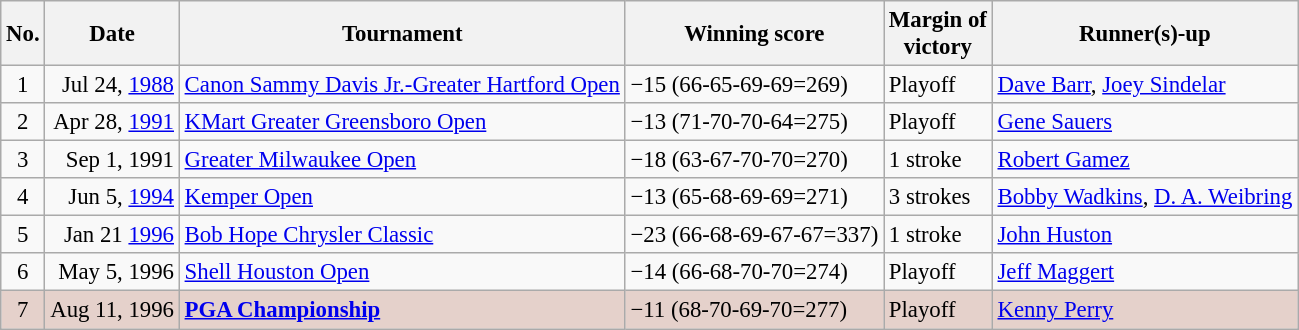<table class="wikitable" style="font-size:95%;">
<tr>
<th>No.</th>
<th>Date</th>
<th>Tournament</th>
<th>Winning score</th>
<th>Margin of<br>victory</th>
<th>Runner(s)-up</th>
</tr>
<tr>
<td align=center>1</td>
<td align=right>Jul 24, <a href='#'>1988</a></td>
<td><a href='#'>Canon Sammy Davis Jr.-Greater Hartford Open</a></td>
<td>−15 (66-65-69-69=269)</td>
<td>Playoff</td>
<td> <a href='#'>Dave Barr</a>,  <a href='#'>Joey Sindelar</a></td>
</tr>
<tr>
<td align=center>2</td>
<td align=right>Apr 28, <a href='#'>1991</a></td>
<td><a href='#'>KMart Greater Greensboro Open</a></td>
<td>−13 (71-70-70-64=275)</td>
<td>Playoff</td>
<td> <a href='#'>Gene Sauers</a></td>
</tr>
<tr>
<td align=center>3</td>
<td align=right>Sep 1, 1991</td>
<td><a href='#'>Greater Milwaukee Open</a></td>
<td>−18 (63-67-70-70=270)</td>
<td>1 stroke</td>
<td> <a href='#'>Robert Gamez</a></td>
</tr>
<tr>
<td align=center>4</td>
<td align=right>Jun 5, <a href='#'>1994</a></td>
<td><a href='#'>Kemper Open</a></td>
<td>−13 (65-68-69-69=271)</td>
<td>3 strokes</td>
<td> <a href='#'>Bobby Wadkins</a>,  <a href='#'>D. A. Weibring</a></td>
</tr>
<tr>
<td align=center>5</td>
<td align=right>Jan 21 <a href='#'>1996</a></td>
<td><a href='#'>Bob Hope Chrysler Classic</a></td>
<td>−23 (66-68-69-67-67=337)</td>
<td>1 stroke</td>
<td> <a href='#'>John Huston</a></td>
</tr>
<tr>
<td align=center>6</td>
<td align=right>May 5, 1996</td>
<td><a href='#'>Shell Houston Open</a></td>
<td>−14 (66-68-70-70=274)</td>
<td>Playoff</td>
<td> <a href='#'>Jeff Maggert</a></td>
</tr>
<tr style="background:#e5d1cb;">
<td align=center>7</td>
<td align=right>Aug 11, 1996</td>
<td><strong><a href='#'>PGA Championship</a></strong></td>
<td>−11 (68-70-69-70=277)</td>
<td>Playoff</td>
<td> <a href='#'>Kenny Perry</a></td>
</tr>
</table>
